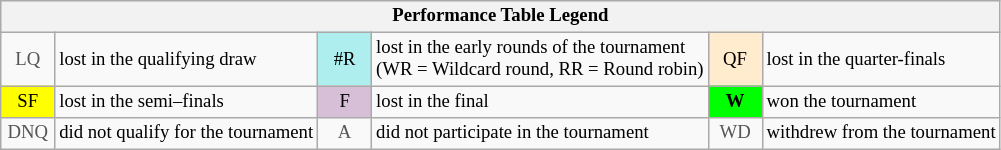<table class="wikitable" style="font-size:78%;">
<tr bgcolor="#efefef">
<th colspan="6">Performance Table Legend</th>
</tr>
<tr>
<td align="center" style="color:#555555;" width="30">LQ</td>
<td>lost in the qualifying draw</td>
<td align="center" style="background:#afeeee;">#R</td>
<td>lost in the early rounds of the tournament<br>(WR = Wildcard round, RR = Round robin)</td>
<td align="center" style="background:#ffebcd;">QF</td>
<td>lost in the quarter-finals</td>
</tr>
<tr>
<td align="center" style="background:yellow;">SF</td>
<td>lost in the semi–finals</td>
<td align="center" style="background:#D8BFD8;">F</td>
<td>lost in the final</td>
<td align="center" style="background:#00ff00;"><strong>W</strong></td>
<td>won the tournament</td>
</tr>
<tr>
<td align="center" style="color:#555555;" width="30">DNQ</td>
<td>did not qualify for the tournament</td>
<td align="center" style="color:#555555;" width="30">A</td>
<td>did not participate in the tournament</td>
<td align="center" style="color:#555555;" width="30">WD</td>
<td>withdrew from the tournament</td>
</tr>
</table>
